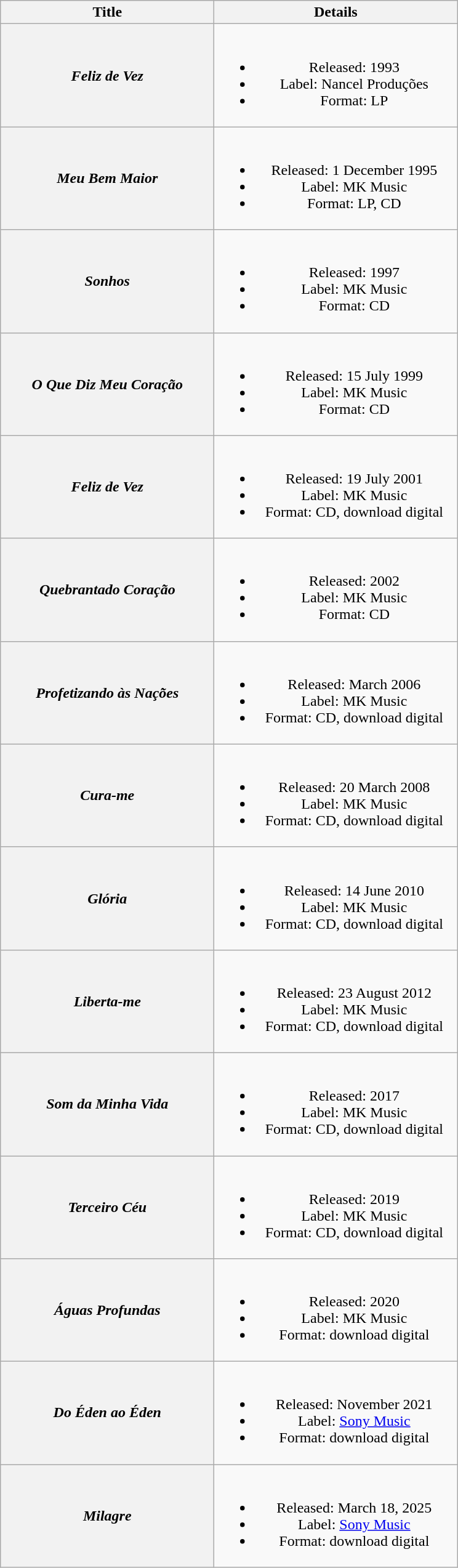<table class="wikitable plainrowheaders" style="text-align:center;">
<tr>
<th scope="col" style="width:14em;">Title</th>
<th scope="col" style="width:16em;">Details</th>
</tr>
<tr>
<th scope="row"><em>Feliz de Vez</em></th>
<td><br><ul><li>Released: 1993</li><li>Label: Nancel Produções</li><li>Format: LP</li></ul></td>
</tr>
<tr>
<th scope="row"><em>Meu Bem Maior</em></th>
<td><br><ul><li>Released: 1 December 1995</li><li>Label: MK Music</li><li>Format: LP, CD</li></ul></td>
</tr>
<tr>
<th scope="row"><em>Sonhos</em></th>
<td><br><ul><li>Released: 1997</li><li>Label: MK Music</li><li>Format: CD</li></ul></td>
</tr>
<tr>
<th scope="row"><em>O Que Diz Meu Coração</em></th>
<td><br><ul><li>Released: 15 July 1999</li><li>Label: MK Music</li><li>Format: CD</li></ul></td>
</tr>
<tr>
<th scope="row"><em>Feliz de Vez</em></th>
<td><br><ul><li>Released: 19 July 2001</li><li>Label: MK Music</li><li>Format: CD, download digital</li></ul></td>
</tr>
<tr>
<th scope="row"><em>Quebrantado Coração</em></th>
<td><br><ul><li>Released: 2002</li><li>Label: MK Music</li><li>Format: CD</li></ul></td>
</tr>
<tr>
<th scope="row"><em>Profetizando às Nações</em></th>
<td><br><ul><li>Released: March 2006</li><li>Label: MK Music</li><li>Format: CD, download digital</li></ul></td>
</tr>
<tr>
<th scope="row"><em>Cura-me</em></th>
<td><br><ul><li>Released: 20 March 2008</li><li>Label: MK Music</li><li>Format: CD, download digital</li></ul></td>
</tr>
<tr>
<th scope="row"><em>Glória</em></th>
<td><br><ul><li>Released: 14 June 2010</li><li>Label: MK Music</li><li>Format: CD, download digital</li></ul></td>
</tr>
<tr>
<th scope="row"><em>Liberta-me</em></th>
<td><br><ul><li>Released: 23 August 2012</li><li>Label: MK Music</li><li>Format: CD, download digital</li></ul></td>
</tr>
<tr>
<th scope="row"><em>Som da Minha Vida</em></th>
<td><br><ul><li>Released: 2017</li><li>Label: MK Music</li><li>Format: CD, download digital</li></ul></td>
</tr>
<tr>
<th scope="row"><em>Terceiro Céu</em></th>
<td><br><ul><li>Released: 2019</li><li>Label: MK Music</li><li>Format: CD, download digital</li></ul></td>
</tr>
<tr>
<th scope="row"><em>Águas Profundas</em></th>
<td><br><ul><li>Released: 2020</li><li>Label: MK Music</li><li>Format: download digital</li></ul></td>
</tr>
<tr>
<th scope="row"><em>Do Éden ao Éden</em></th>
<td><br><ul><li>Released: November 2021</li><li>Label: <a href='#'>Sony Music</a></li><li>Format: download digital</li></ul></td>
</tr>
<tr>
<th scope="row"><em>Milagre</em></th>
<td><br><ul><li>Released: March 18, 2025</li><li>Label: <a href='#'>Sony Music</a></li><li>Format: download digital</li></ul></td>
</tr>
</table>
